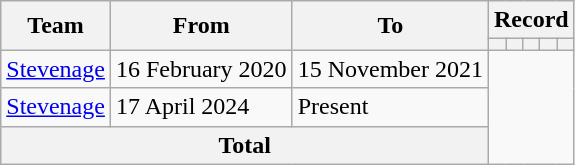<table class=wikitable style=text-align:center>
<tr>
<th rowspan=2>Team</th>
<th rowspan=2>From</th>
<th rowspan=2>To</th>
<th colspan=5>Record</th>
</tr>
<tr>
<th></th>
<th></th>
<th></th>
<th></th>
<th></th>
</tr>
<tr>
<td align=left><a href='#'>Stevenage</a></td>
<td align=left>16 February 2020</td>
<td align=left>15 November 2021<br></td>
</tr>
<tr>
<td align=left><a href='#'>Stevenage</a></td>
<td align=left>17 April 2024</td>
<td align=left>Present<br></td>
</tr>
<tr>
<th colspan=3>Total<br></th>
</tr>
</table>
